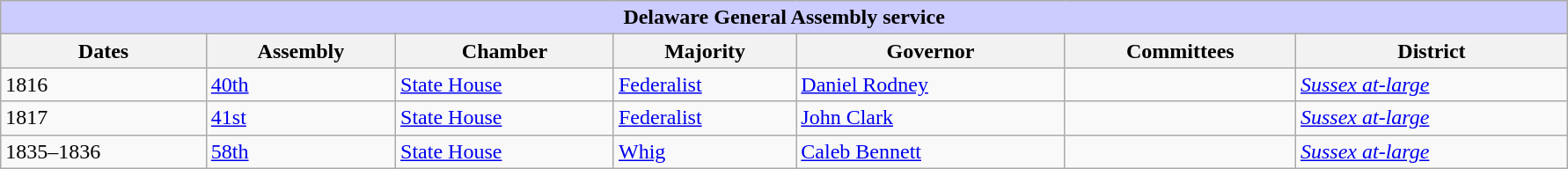<table class=wikitable style="width: 94%" style="text-align: center;" align="center">
<tr bgcolor=#cccccc>
<th colspan=7 style="background: #ccccff;">Delaware General Assembly service</th>
</tr>
<tr>
<th><strong>Dates</strong></th>
<th><strong>Assembly</strong></th>
<th><strong>Chamber</strong></th>
<th><strong>Majority</strong></th>
<th><strong>Governor</strong></th>
<th><strong>Committees</strong></th>
<th><strong>District</strong></th>
</tr>
<tr>
<td>1816</td>
<td><a href='#'>40th</a></td>
<td><a href='#'>State House</a></td>
<td><a href='#'>Federalist</a></td>
<td><a href='#'>Daniel Rodney</a></td>
<td></td>
<td><a href='#'><em>Sussex at-large</em></a></td>
</tr>
<tr>
<td>1817</td>
<td><a href='#'>41st</a></td>
<td><a href='#'>State House</a></td>
<td><a href='#'>Federalist</a></td>
<td><a href='#'>John Clark</a></td>
<td></td>
<td><a href='#'><em>Sussex at-large</em></a></td>
</tr>
<tr>
<td>1835–1836</td>
<td><a href='#'>58th</a></td>
<td><a href='#'>State House</a></td>
<td><a href='#'>Whig</a></td>
<td><a href='#'>Caleb Bennett</a></td>
<td></td>
<td><a href='#'><em>Sussex at-large</em></a></td>
</tr>
</table>
